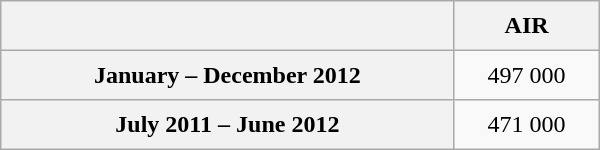<table class="wikitable sortable" style="text-align:center; width:400px; height:100px;">
<tr>
<th></th>
<th>AIR</th>
</tr>
<tr>
<th scope="row">January – December 2012</th>
<td>497 000</td>
</tr>
<tr>
<th scope="row">July 2011 – June 2012</th>
<td>471 000</td>
</tr>
</table>
